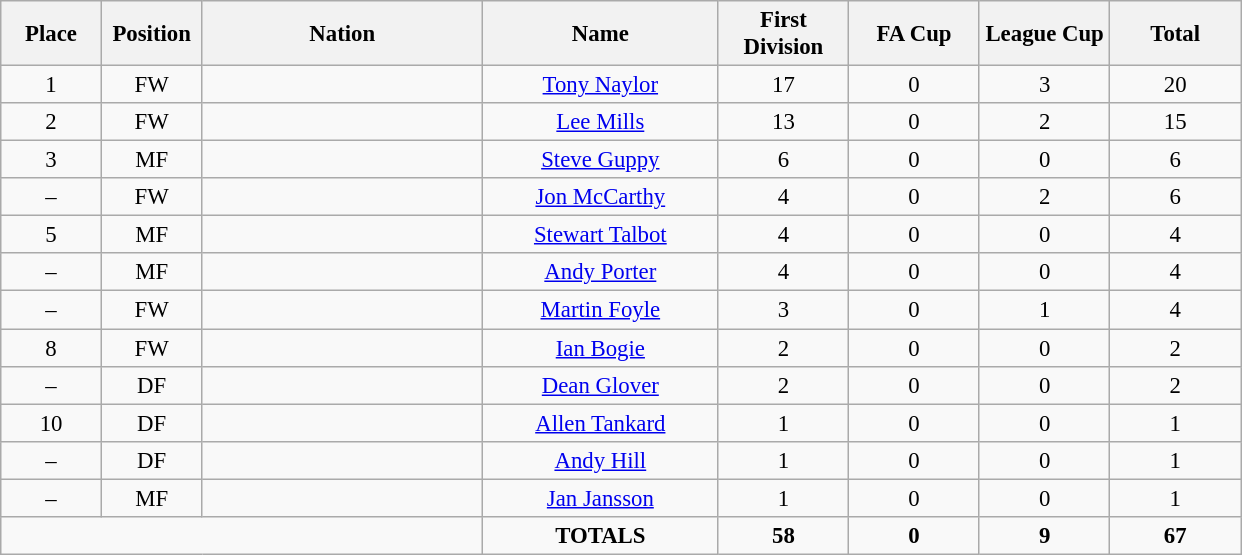<table class="wikitable" style="font-size: 95%; text-align: center;">
<tr>
<th width=60>Place</th>
<th width=60>Position</th>
<th width=180>Nation</th>
<th width=150>Name</th>
<th width=80>First Division</th>
<th width=80>FA Cup</th>
<th width=80>League Cup</th>
<th width=80>Total</th>
</tr>
<tr>
<td>1</td>
<td>FW</td>
<td></td>
<td><a href='#'>Tony Naylor</a></td>
<td>17</td>
<td>0</td>
<td>3</td>
<td>20</td>
</tr>
<tr>
<td>2</td>
<td>FW</td>
<td></td>
<td><a href='#'>Lee Mills</a></td>
<td>13</td>
<td>0</td>
<td>2</td>
<td>15</td>
</tr>
<tr>
<td>3</td>
<td>MF</td>
<td></td>
<td><a href='#'>Steve Guppy</a></td>
<td>6</td>
<td>0</td>
<td>0</td>
<td>6</td>
</tr>
<tr>
<td>–</td>
<td>FW</td>
<td></td>
<td><a href='#'>Jon McCarthy</a></td>
<td>4</td>
<td>0</td>
<td>2</td>
<td>6</td>
</tr>
<tr>
<td>5</td>
<td>MF</td>
<td></td>
<td><a href='#'>Stewart Talbot</a></td>
<td>4</td>
<td>0</td>
<td>0</td>
<td>4</td>
</tr>
<tr>
<td>–</td>
<td>MF</td>
<td></td>
<td><a href='#'>Andy Porter</a></td>
<td>4</td>
<td>0</td>
<td>0</td>
<td>4</td>
</tr>
<tr>
<td>–</td>
<td>FW</td>
<td></td>
<td><a href='#'>Martin Foyle</a></td>
<td>3</td>
<td>0</td>
<td>1</td>
<td>4</td>
</tr>
<tr>
<td>8</td>
<td>FW</td>
<td></td>
<td><a href='#'>Ian Bogie</a></td>
<td>2</td>
<td>0</td>
<td>0</td>
<td>2</td>
</tr>
<tr>
<td>–</td>
<td>DF</td>
<td></td>
<td><a href='#'>Dean Glover</a></td>
<td>2</td>
<td>0</td>
<td>0</td>
<td>2</td>
</tr>
<tr>
<td>10</td>
<td>DF</td>
<td></td>
<td><a href='#'>Allen Tankard</a></td>
<td>1</td>
<td>0</td>
<td>0</td>
<td>1</td>
</tr>
<tr>
<td>–</td>
<td>DF</td>
<td></td>
<td><a href='#'>Andy Hill</a></td>
<td>1</td>
<td>0</td>
<td>0</td>
<td>1</td>
</tr>
<tr>
<td>–</td>
<td>MF</td>
<td></td>
<td><a href='#'>Jan Jansson</a></td>
<td>1</td>
<td>0</td>
<td>0</td>
<td>1</td>
</tr>
<tr>
<td colspan="3"></td>
<td><strong>TOTALS</strong></td>
<td><strong>58</strong></td>
<td><strong>0</strong></td>
<td><strong>9</strong></td>
<td><strong>67</strong></td>
</tr>
</table>
